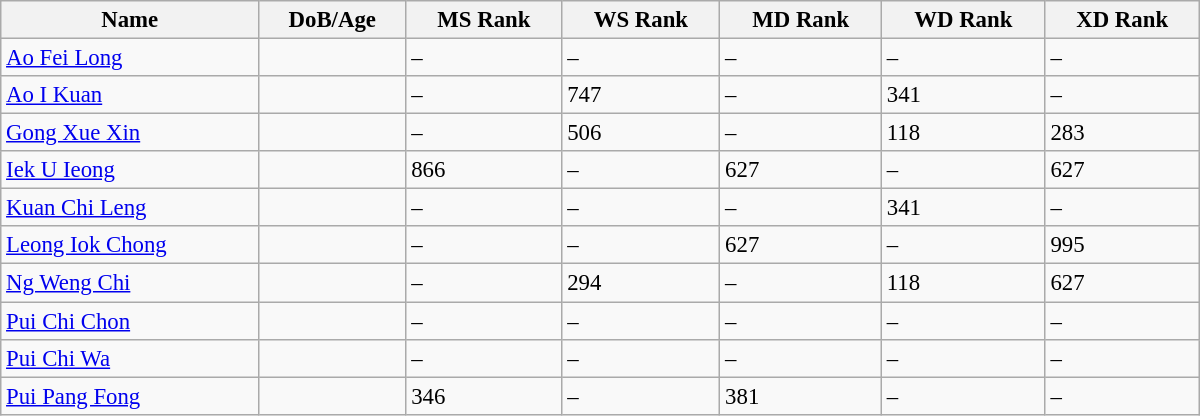<table class="wikitable"  style="width:800px; font-size:95%;">
<tr>
<th align="left">Name</th>
<th align="left">DoB/Age</th>
<th align="left">MS Rank</th>
<th align="left">WS Rank</th>
<th align="left">MD Rank</th>
<th align="left">WD Rank</th>
<th align="left">XD Rank</th>
</tr>
<tr>
<td><a href='#'>Ao Fei Long</a></td>
<td></td>
<td>–</td>
<td>–</td>
<td>–</td>
<td>–</td>
<td>–</td>
</tr>
<tr>
<td><a href='#'>Ao I Kuan</a></td>
<td></td>
<td>–</td>
<td>747</td>
<td>–</td>
<td>341</td>
<td>–</td>
</tr>
<tr>
<td><a href='#'>Gong Xue Xin</a></td>
<td></td>
<td>–</td>
<td>506</td>
<td>–</td>
<td>118</td>
<td>283</td>
</tr>
<tr>
<td><a href='#'>Iek U Ieong</a></td>
<td></td>
<td>866</td>
<td>–</td>
<td>627</td>
<td>–</td>
<td>627</td>
</tr>
<tr>
<td><a href='#'>Kuan Chi Leng</a></td>
<td></td>
<td>–</td>
<td>–</td>
<td>–</td>
<td>341</td>
<td>–</td>
</tr>
<tr>
<td><a href='#'>Leong Iok Chong</a></td>
<td></td>
<td>–</td>
<td>–</td>
<td>627</td>
<td>–</td>
<td>995</td>
</tr>
<tr>
<td><a href='#'>Ng Weng Chi</a></td>
<td></td>
<td>–</td>
<td>294</td>
<td>–</td>
<td>118</td>
<td>627</td>
</tr>
<tr>
<td><a href='#'>Pui Chi Chon</a></td>
<td></td>
<td>–</td>
<td>–</td>
<td>–</td>
<td>–</td>
<td>–</td>
</tr>
<tr>
<td><a href='#'>Pui Chi Wa</a></td>
<td></td>
<td>–</td>
<td>–</td>
<td>–</td>
<td>–</td>
<td>–</td>
</tr>
<tr>
<td><a href='#'>Pui Pang Fong</a></td>
<td></td>
<td>346</td>
<td>–</td>
<td>381</td>
<td>–</td>
<td>–</td>
</tr>
</table>
